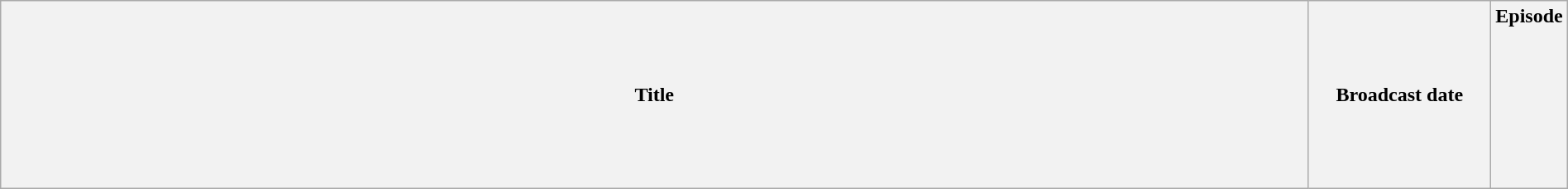<table class="wikitable plainrowheaders" style="width:100%; margin:auto;">
<tr>
<th>Title</th>
<th width="140">Broadcast date</th>
<th width="40">Episode<br><br><br><br><br><br><br><br></th>
</tr>
</table>
